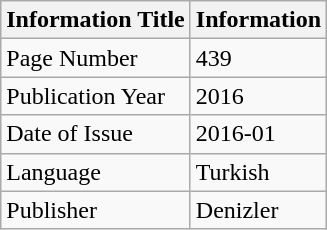<table class="wikitable">
<tr>
<th>Information Title</th>
<th>Information</th>
</tr>
<tr>
<td>Page Number</td>
<td>439</td>
</tr>
<tr>
<td>Publication Year</td>
<td>2016</td>
</tr>
<tr>
<td>Date of Issue</td>
<td>2016-01</td>
</tr>
<tr>
<td>Language</td>
<td>Turkish</td>
</tr>
<tr>
<td>Publisher</td>
<td>Denizler</td>
</tr>
</table>
